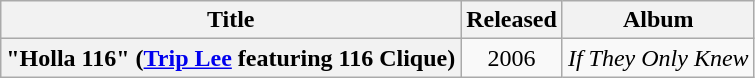<table class="wikitable plainrowheaders" style="text-align:center;">
<tr>
<th scope="col">Title</th>
<th scope="col">Released</th>
<th scope="col">Album</th>
</tr>
<tr>
<th scope="row">"Holla 116" (<a href='#'>Trip Lee</a> featuring 116 Clique)</th>
<td>2006</td>
<td><em>If They Only Knew</em></td>
</tr>
</table>
